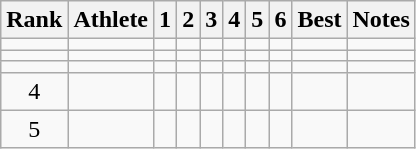<table class="wikitable sortable" style="text-align:center">
<tr>
<th>Rank</th>
<th>Athlete</th>
<th>1</th>
<th>2</th>
<th>3</th>
<th>4</th>
<th>5</th>
<th>6</th>
<th>Best</th>
<th>Notes</th>
</tr>
<tr>
<td></td>
<td></td>
<td></td>
<td></td>
<td></td>
<td></td>
<td></td>
<td></td>
<td></td>
<td></td>
</tr>
<tr>
<td></td>
<td></td>
<td></td>
<td></td>
<td></td>
<td></td>
<td></td>
<td></td>
<td></td>
<td></td>
</tr>
<tr>
<td></td>
<td></td>
<td></td>
<td></td>
<td></td>
<td></td>
<td></td>
<td></td>
<td></td>
<td></td>
</tr>
<tr>
<td>4</td>
<td></td>
<td></td>
<td></td>
<td></td>
<td></td>
<td></td>
<td></td>
<td></td>
<td></td>
</tr>
<tr>
<td>5</td>
<td></td>
<td></td>
<td></td>
<td></td>
<td></td>
<td></td>
<td></td>
<td></td>
<td></td>
</tr>
</table>
